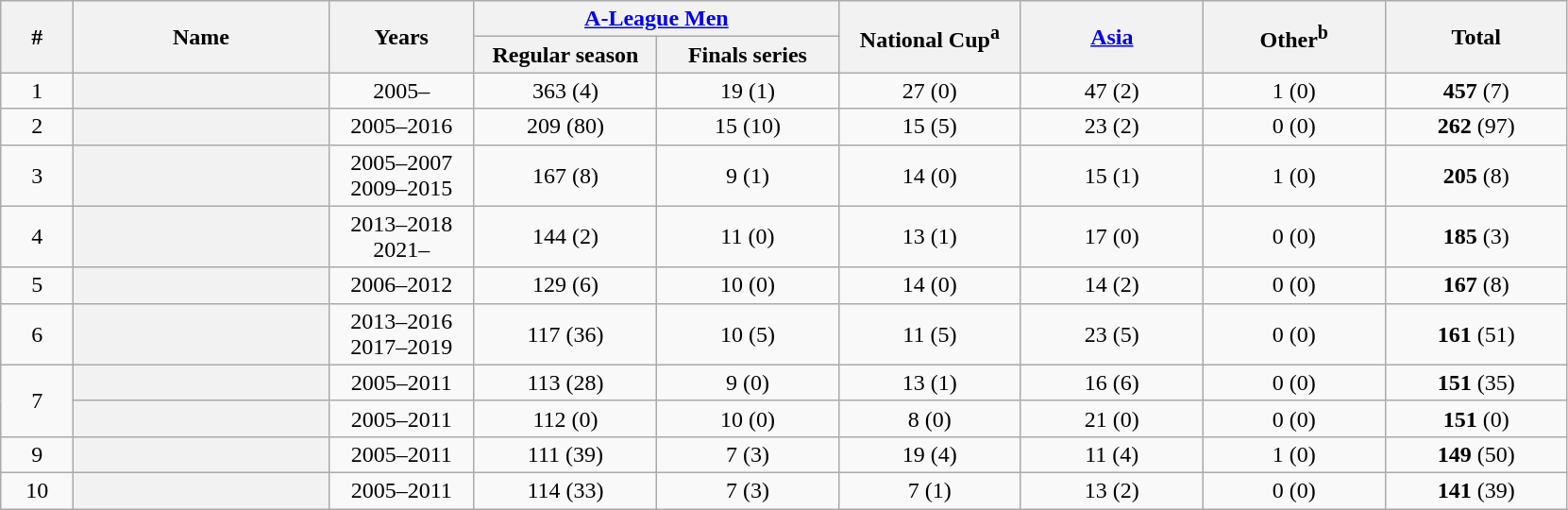<table class="sortable wikitable plainrowheaders"  style="text-align: center;">
<tr>
<th rowspan="2" scope="col" style="width:4%;">#</th>
<th rowspan="2" scope="col" style="width:14%;">Name</th>
<th rowspan="2" scope="col" style="width:8%;">Years</th>
<th colspan="2" scope="col" style="width:10%;"><a href='#'>A-League Men</a></th>
<th rowspan="2" scope="col" style="width:10%;">National Cup<sup>a</sup></th>
<th rowspan="2" scope="col" style="width:10%;"><a href='#'>Asia</a></th>
<th rowspan="2" scope="col" style="width:10%;">Other<sup>b</sup></th>
<th rowspan="2" scope="col" style="width:10%;">Total</th>
</tr>
<tr>
<th scope="col" style="width:10%;">Regular season</th>
<th scope="col" style="width:10%;">Finals series</th>
</tr>
<tr>
<td>1</td>
<th scope="row"> <strong></strong></th>
<td>2005–</td>
<td>363 (4)</td>
<td>19 (1)</td>
<td>27 (0)</td>
<td>47 (2)</td>
<td>1 (0)</td>
<td><strong>457</strong> (7)</td>
</tr>
<tr>
<td>2</td>
<th scope="row"> </th>
<td>2005–2016</td>
<td>209 (80)</td>
<td>15 (10)</td>
<td>15 (5)</td>
<td>23 (2)</td>
<td>0 (0)</td>
<td><strong>262</strong> (97)</td>
</tr>
<tr>
<td>3</td>
<th scope="row"> </th>
<td>2005–2007<br>2009–2015</td>
<td>167 (8)</td>
<td>9 (1)</td>
<td>14 (0)</td>
<td>15 (1)</td>
<td>1 (0)</td>
<td><strong>205</strong> (8)</td>
</tr>
<tr>
<td>4</td>
<th scope="row"> <strong></strong></th>
<td>2013–2018<br>2021–</td>
<td>144 (2)</td>
<td>11 (0)</td>
<td>13 (1)</td>
<td>17 (0)</td>
<td>0 (0)</td>
<td><strong>185</strong> (3)</td>
</tr>
<tr>
<td>5</td>
<th scope="row"> </th>
<td>2006–2012</td>
<td>129 (6)</td>
<td>10 (0)</td>
<td>14 (0)</td>
<td>14 (2)</td>
<td>0 (0)</td>
<td><strong>167</strong> (8)</td>
</tr>
<tr>
<td>6</td>
<th scope="row"> </th>
<td>2013–2016<br>2017–2019</td>
<td>117 (36)</td>
<td>10 (5)</td>
<td>11 (5)</td>
<td>23 (5)</td>
<td>0 (0)</td>
<td><strong>161</strong> (51)</td>
</tr>
<tr>
<td rowspan="2">7</td>
<th scope="row"> </th>
<td>2005–2011</td>
<td>113 (28)</td>
<td>9 (0)</td>
<td>13 (1)</td>
<td>16 (6)</td>
<td>0 (0)</td>
<td><strong>151</strong> (35)</td>
</tr>
<tr>
<th scope="row"> </th>
<td>2005–2011</td>
<td>112 (0)</td>
<td>10 (0)</td>
<td>8 (0)</td>
<td>21 (0)</td>
<td>0 (0)</td>
<td><strong>151</strong> (0)</td>
</tr>
<tr>
<td>9</td>
<th scope="row"> </th>
<td>2005–2011</td>
<td>111 (39)</td>
<td>7 (3)</td>
<td>19 (4)</td>
<td>11 (4)</td>
<td>1 (0)</td>
<td><strong>149</strong> (50)</td>
</tr>
<tr>
<td>10</td>
<th scope="row"> </th>
<td>2005–2011</td>
<td>114 (33)</td>
<td>7 (3)</td>
<td>7 (1)</td>
<td>13 (2)</td>
<td>0 (0)</td>
<td><strong>141</strong> (39)</td>
</tr>
</table>
